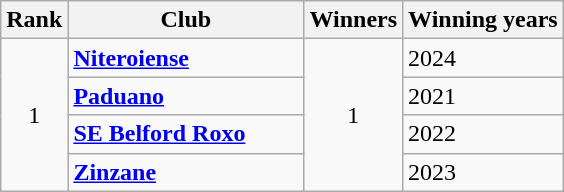<table class="wikitable sortable">
<tr>
<th>Rank</th>
<th style="width:150px">Club</th>
<th>Winners</th>
<th>Winning years</th>
</tr>
<tr>
<td rowspan=4 align=center>1</td>
<td><strong><a href='#'>Niteroiense</a></strong></td>
<td rowspan=4 align=center>1</td>
<td>2024</td>
</tr>
<tr>
<td><strong><a href='#'>Paduano</a></strong></td>
<td>2021</td>
</tr>
<tr>
<td><strong><a href='#'>SE Belford Roxo</a></strong></td>
<td>2022</td>
</tr>
<tr>
<td><strong><a href='#'>Zinzane</a></strong></td>
<td>2023</td>
</tr>
</table>
